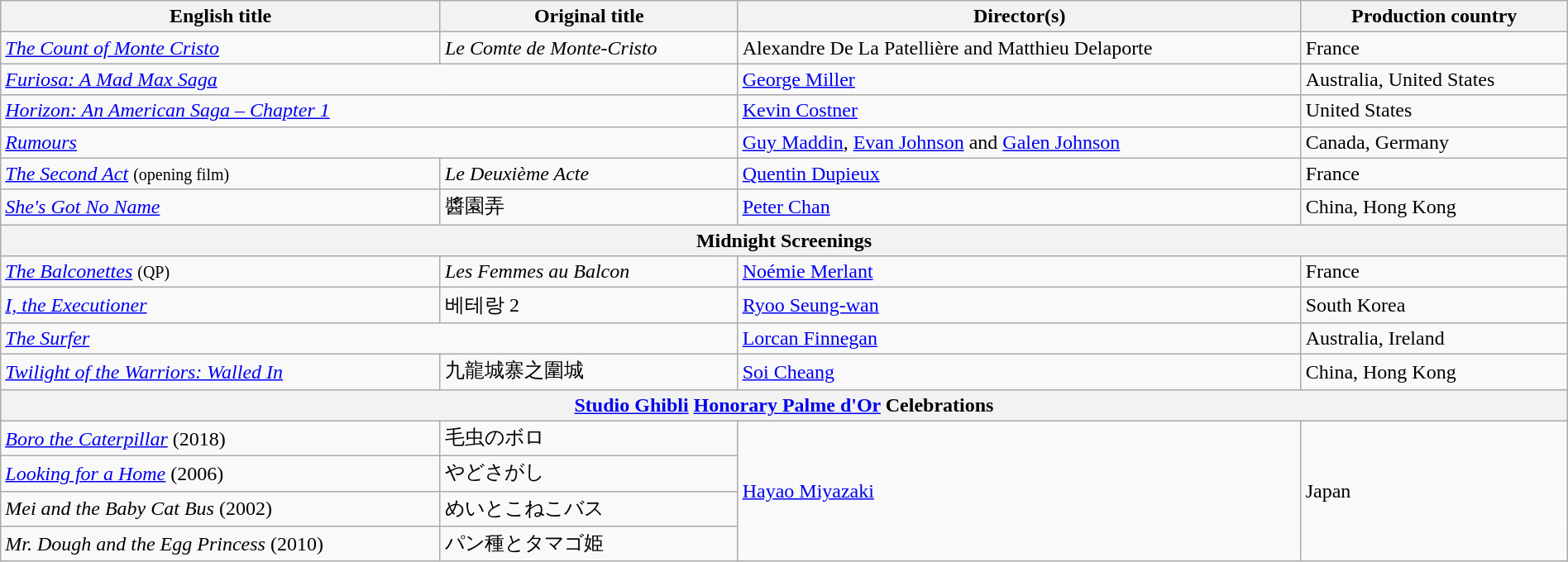<table class="wikitable" style="width:100%; margin-bottom:4px">
<tr>
<th>English title</th>
<th>Original title</th>
<th>Director(s)</th>
<th>Production country</th>
</tr>
<tr>
<td><em><a href='#'>The Count of Monte Cristo</a></em></td>
<td><em>Le Comte de Monte-Cristo</em></td>
<td>Alexandre De La Patellière and Matthieu Delaporte</td>
<td>France</td>
</tr>
<tr>
<td colspan="2"><em><a href='#'>Furiosa: A Mad Max Saga</a></em></td>
<td><a href='#'>George Miller</a></td>
<td>Australia, United States</td>
</tr>
<tr>
<td colspan="2"><em><a href='#'>Horizon: An American Saga – Chapter 1</a></em></td>
<td><a href='#'>Kevin Costner</a></td>
<td>United States</td>
</tr>
<tr>
<td colspan="2"><em><a href='#'>Rumours</a></em></td>
<td><a href='#'>Guy Maddin</a>, <a href='#'>Evan Johnson</a> and <a href='#'>Galen Johnson</a></td>
<td>Canada, Germany</td>
</tr>
<tr>
<td><em><a href='#'>The Second Act</a></em> <small>(opening film)</small></td>
<td><em>Le Deuxième Acte</em></td>
<td><a href='#'>Quentin Dupieux</a></td>
<td>France</td>
</tr>
<tr>
<td><em><a href='#'>She's Got No Name</a></em></td>
<td>醬園弄</td>
<td><a href='#'>Peter Chan</a></td>
<td>China, Hong Kong</td>
</tr>
<tr>
<th colspan="4">Midnight Screenings</th>
</tr>
<tr>
<td><em><a href='#'>The Balconettes</a></em> <small>(QP)</small></td>
<td><em>Les Femmes au Balcon</em></td>
<td><a href='#'>Noémie Merlant</a></td>
<td>France</td>
</tr>
<tr>
<td><em><a href='#'>I, the Executioner</a></em></td>
<td>베테랑 2</td>
<td><a href='#'>Ryoo Seung-wan</a></td>
<td>South Korea</td>
</tr>
<tr>
<td colspan="2"><em><a href='#'>The Surfer</a></em></td>
<td><a href='#'>Lorcan Finnegan</a></td>
<td>Australia, Ireland</td>
</tr>
<tr>
<td><em><a href='#'>Twilight of the Warriors: Walled In</a></em></td>
<td>九龍城寨之圍城</td>
<td><a href='#'>Soi Cheang</a></td>
<td>China, Hong Kong</td>
</tr>
<tr>
<th colspan="4"><a href='#'>Studio Ghibli</a> <a href='#'>Honorary Palme d'Or</a> Celebrations</th>
</tr>
<tr>
<td><em><a href='#'>Boro the Caterpillar</a></em> (2018)</td>
<td>毛虫のボロ</td>
<td rowspan="4"><a href='#'>Hayao Miyazaki</a></td>
<td rowspan="4">Japan</td>
</tr>
<tr>
<td><em><a href='#'>Looking for a Home</a></em> (2006)</td>
<td>やどさがし</td>
</tr>
<tr>
<td><em>Mei and the Baby Cat Bus</em> (2002)</td>
<td>めいとこねこバス</td>
</tr>
<tr>
<td><em>Mr. Dough and the Egg Princess</em> (2010)</td>
<td>パン種とタマゴ姫</td>
</tr>
</table>
